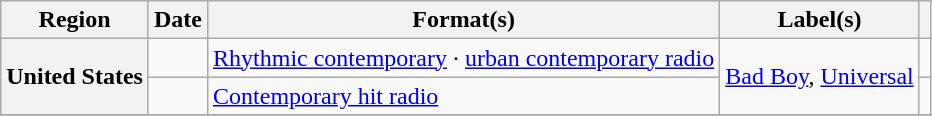<table class="wikitable plainrowheaders" style="text-align:left">
<tr>
<th scope="col">Region</th>
<th scope="col">Date</th>
<th scope="col">Format(s)</th>
<th scope="col">Label(s)</th>
<th scope="col"></th>
</tr>
<tr>
<th scope="row" rowspan="2">United States</th>
<td></td>
<td><a href='#'>Rhythmic contemporary</a> · <a href='#'>urban contemporary radio</a></td>
<td rowspan="2"><a href='#'>Bad Boy</a>, <a href='#'>Universal</a></td>
<td></td>
</tr>
<tr>
<td></td>
<td><a href='#'>Contemporary hit radio</a></td>
<td></td>
</tr>
<tr>
</tr>
</table>
